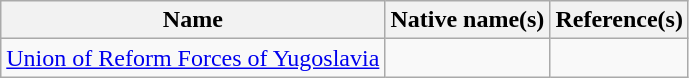<table class="wikitable">
<tr>
<th>Name</th>
<th>Native name(s)</th>
<th>Reference(s)</th>
</tr>
<tr>
<td><a href='#'>Union of Reform Forces of Yugoslavia</a></td>
<td></td>
<td></td>
</tr>
</table>
